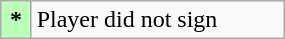<table class="wikitable" style="width:15%;">
<tr>
<th scope="row" style="background:#bfb;">*</th>
<td>Player did not sign</td>
</tr>
</table>
